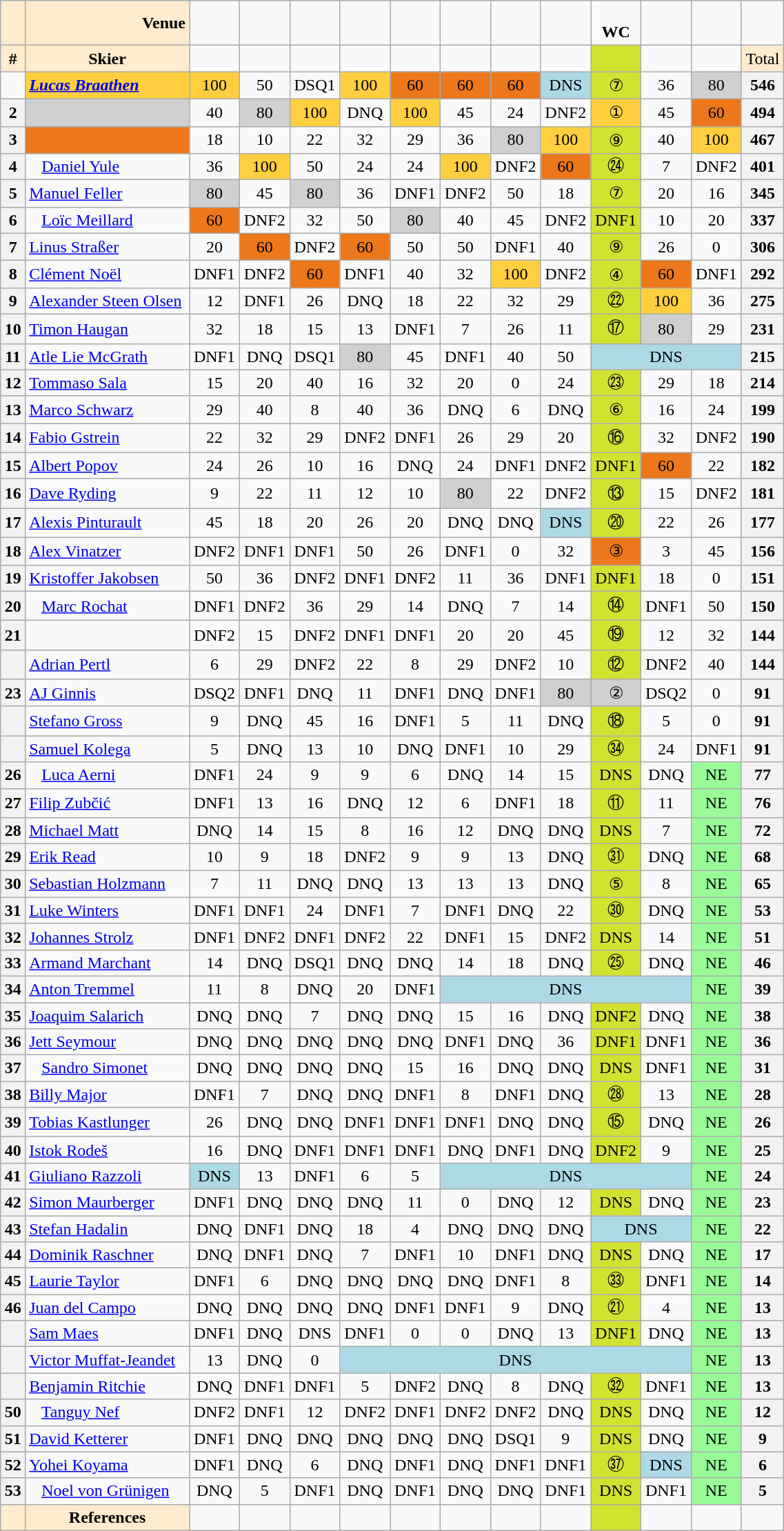<table class="wikitable" width=60% style="font-size:100%; text-align:center;">
<tr>
<td bgcolor=ffebcd></td>
<td align=right bgcolor=ffebcd><strong>Venue</strong></td>
<td></td>
<td></td>
<td></td>
<td></td>
<td></td>
<td></td>
<td></td>
<td><br></td>
<td><br><strong>WC</strong></td>
<td></td>
<td></td>
</tr>
<tr>
<td bgcolor=ffebcd><strong>#</strong></td>
<td bgcolor=ffebcd><strong>Skier</strong></td>
<td></td>
<td></td>
<td></td>
<td></td>
<td></td>
<td></td>
<td></td>
<td></td>
<td bgcolor=d1e231></td>
<td></td>
<td></td>
<td bgcolor=ffebcd>Total</td>
</tr>
<tr>
<td></td>
<td align=left bgcolor=ffcf40> <strong><em><a href='#'>Lucas Braathen</a></em></strong></td>
<td bgcolor=ffcf40>100</td>
<td>50</td>
<td>DSQ1</td>
<td bgcolor=ffcf40>100</td>
<td bgcolor=ec781b>60</td>
<td bgcolor=ec781b>60</td>
<td bgcolor=ec781b>60</td>
<td bgcolor=add8e6>DNS</td>
<td bgcolor=d1e231>⑦</td>
<td>36</td>
<td bgcolor=d0d0d0>80</td>
<th>546</th>
</tr>
<tr>
<th>2</th>
<td align=left bgcolor=d0d0d0></td>
<td>40</td>
<td bgcolor=d0d0d0>80</td>
<td bgcolor=ffcf40>100</td>
<td>DNQ</td>
<td bgcolor=ffcf40>100</td>
<td>45</td>
<td>24</td>
<td>DNF2</td>
<td bgcolor=ffcf40>①</td>
<td>45</td>
<td bgcolor=ec781b>60</td>
<th>494</th>
</tr>
<tr>
<th>3</th>
<td align=left bgcolor=ec781b></td>
<td>18</td>
<td>10</td>
<td>22</td>
<td>32</td>
<td>29</td>
<td>36</td>
<td bgcolor=d0d0d0>80</td>
<td bgcolor=ffcf40>100</td>
<td bgcolor=d1e231>⑨</td>
<td>40</td>
<td bgcolor=ffcf40>100</td>
<th>467</th>
</tr>
<tr>
<th>4</th>
<td align=left>   <a href='#'>Daniel Yule</a></td>
<td>36</td>
<td bgcolor=ffcf40>100</td>
<td>50</td>
<td>24</td>
<td>24</td>
<td bgcolor=ffcf40>100</td>
<td>DNF2</td>
<td bgcolor=ec781b>60</td>
<td bgcolor=d1e231>㉔</td>
<td>7</td>
<td>DNF2</td>
<th>401</th>
</tr>
<tr>
<th>5</th>
<td align=left> <a href='#'>Manuel Feller</a></td>
<td bgcolor=d0d0d0>80</td>
<td>45</td>
<td bgcolor=d0d0d0>80</td>
<td>36</td>
<td>DNF1</td>
<td>DNF2</td>
<td>50</td>
<td>18</td>
<td bgcolor=d1e231>⑦</td>
<td>20</td>
<td>16</td>
<th>345</th>
</tr>
<tr>
<th>6</th>
<td align=left>   <a href='#'>Loïc Meillard</a></td>
<td bgcolor=ec781b>60</td>
<td>DNF2</td>
<td>32</td>
<td>50</td>
<td bgcolor=d0d0d0>80</td>
<td>40</td>
<td>45</td>
<td>DNF2</td>
<td bgcolor=d1e231>DNF1</td>
<td>10</td>
<td>20</td>
<th>337</th>
</tr>
<tr>
<th>7</th>
<td align=left> <a href='#'>Linus Straßer</a></td>
<td>20</td>
<td bgcolor=ec781b>60</td>
<td>DNF2</td>
<td bgcolor=ec781b>60</td>
<td>50</td>
<td>50</td>
<td>DNF1</td>
<td>40</td>
<td bgcolor=d1e231>⑨</td>
<td>26</td>
<td>0</td>
<th>306</th>
</tr>
<tr>
<th>8</th>
<td align=left> <a href='#'>Clément Noël</a></td>
<td>DNF1</td>
<td>DNF2</td>
<td bgcolor=ec781b>60</td>
<td>DNF1</td>
<td>40</td>
<td>32</td>
<td bgcolor=ffcf40>100</td>
<td>DNF2</td>
<td bgcolor=d1e231>④</td>
<td bgcolor=ec781b>60</td>
<td>DNF1</td>
<th>292</th>
</tr>
<tr>
<th>9</th>
<td align=left> <a href='#'>Alexander Steen Olsen</a></td>
<td>12</td>
<td>DNF1</td>
<td>26</td>
<td>DNQ</td>
<td>18</td>
<td>22</td>
<td>32</td>
<td>29</td>
<td bgcolor=d1e231>㉒</td>
<td bgcolor=ffcf40>100</td>
<td>36</td>
<th>275</th>
</tr>
<tr>
<th>10</th>
<td align=left> <a href='#'>Timon Haugan</a></td>
<td>32</td>
<td>18</td>
<td>15</td>
<td>13</td>
<td>DNF1</td>
<td>7</td>
<td>26</td>
<td>11</td>
<td bgcolor=d1e231>⑰</td>
<td bgcolor=d0d0d0>80</td>
<td>29</td>
<th>231</th>
</tr>
<tr>
<th>11</th>
<td align=left> <a href='#'>Atle Lie McGrath</a></td>
<td>DNF1</td>
<td>DNQ</td>
<td>DSQ1</td>
<td bgcolor=d0d0d0>80</td>
<td>45</td>
<td>DNF1</td>
<td>40</td>
<td>50</td>
<td colspan=3 bgcolor=add8e6>DNS</td>
<th>215</th>
</tr>
<tr>
<th>12</th>
<td align=left> <a href='#'>Tommaso Sala</a></td>
<td>15</td>
<td>20</td>
<td>40</td>
<td>16</td>
<td>32</td>
<td>20</td>
<td>0</td>
<td>24</td>
<td bgcolor=d1e231>㉓</td>
<td>29</td>
<td>18</td>
<th>214</th>
</tr>
<tr>
<th>13</th>
<td align=left> <a href='#'>Marco Schwarz</a></td>
<td>29</td>
<td>40</td>
<td>8</td>
<td>40</td>
<td>36</td>
<td>DNQ</td>
<td>6</td>
<td>DNQ</td>
<td bgcolor=d1e231>⑥</td>
<td>16</td>
<td>24</td>
<th>199</th>
</tr>
<tr>
<th>14</th>
<td align=left> <a href='#'>Fabio Gstrein</a></td>
<td>22</td>
<td>32</td>
<td>29</td>
<td>DNF2</td>
<td>DNF1</td>
<td>26</td>
<td>29</td>
<td>20</td>
<td bgcolor=d1e231>⑯</td>
<td>32</td>
<td>DNF2</td>
<th>190</th>
</tr>
<tr>
<th>15</th>
<td align=left> <a href='#'>Albert Popov</a></td>
<td>24</td>
<td>26</td>
<td>10</td>
<td>16</td>
<td>DNQ</td>
<td>24</td>
<td>DNF1</td>
<td>DNF2</td>
<td bgcolor=d1e231>DNF1</td>
<td bgcolor=ec781b>60</td>
<td>22</td>
<th>182</th>
</tr>
<tr>
<th>16</th>
<td align=left> <a href='#'>Dave Ryding</a></td>
<td>9</td>
<td>22</td>
<td>11</td>
<td>12</td>
<td>10</td>
<td bgcolor=d0d0d0>80</td>
<td>22</td>
<td>DNF2</td>
<td bgcolor=d1e231>⑬</td>
<td>15</td>
<td>DNF2</td>
<th>181</th>
</tr>
<tr>
<th>17</th>
<td align=left> <a href='#'>Alexis Pinturault</a></td>
<td>45</td>
<td>18</td>
<td>20</td>
<td>26</td>
<td>20</td>
<td>DNQ</td>
<td>DNQ</td>
<td bgcolor=add8e6>DNS</td>
<td bgcolor=d1e231>⑳</td>
<td>22</td>
<td>26</td>
<th>177</th>
</tr>
<tr>
<th>18</th>
<td align=left> <a href='#'>Alex Vinatzer</a></td>
<td>DNF2</td>
<td>DNF1</td>
<td>DNF1</td>
<td>50</td>
<td>26</td>
<td>DNF1</td>
<td>0</td>
<td>32</td>
<td bgcolor=ec781b>③</td>
<td>3</td>
<td>45</td>
<th>156</th>
</tr>
<tr>
<th>19</th>
<td align=left> <a href='#'>Kristoffer Jakobsen</a></td>
<td>50</td>
<td>36</td>
<td>DNF2</td>
<td>DNF1</td>
<td>DNF2</td>
<td>11</td>
<td>36</td>
<td>DNF1</td>
<td bgcolor=d1e231>DNF1</td>
<td>18</td>
<td>0</td>
<th>151</th>
</tr>
<tr>
<th>20</th>
<td align=left>   <a href='#'>Marc Rochat</a></td>
<td>DNF1</td>
<td>DNF2</td>
<td>36</td>
<td>29</td>
<td>14</td>
<td>DNQ</td>
<td>7</td>
<td>14</td>
<td bgcolor=d1e231>⑭</td>
<td>DNF1</td>
<td>50</td>
<th>150</th>
</tr>
<tr>
<th>21</th>
<td align=left></td>
<td>DNF2</td>
<td>15</td>
<td>DNF2</td>
<td>DNF1</td>
<td>DNF1</td>
<td>20</td>
<td>20</td>
<td>45</td>
<td bgcolor=d1e231>⑲</td>
<td>12</td>
<td>32</td>
<th>144</th>
</tr>
<tr>
<th></th>
<td align=left> <a href='#'>Adrian Pertl</a></td>
<td>6</td>
<td>29</td>
<td>DNF2</td>
<td>22</td>
<td>8</td>
<td>29</td>
<td>DNF2</td>
<td>10</td>
<td bgcolor=d1e231>⑫</td>
<td>DNF2</td>
<td>40</td>
<th>144</th>
</tr>
<tr>
<th>23</th>
<td align=left> <a href='#'>AJ Ginnis</a></td>
<td>DSQ2</td>
<td>DNF1</td>
<td>DNQ</td>
<td>11</td>
<td>DNF1</td>
<td>DNQ</td>
<td>DNF1</td>
<td bgcolor=d0d0d0>80</td>
<td bgcolor=d0d0d0>②</td>
<td>DSQ2</td>
<td>0</td>
<th>91</th>
</tr>
<tr>
<th></th>
<td align=left> <a href='#'>Stefano Gross</a></td>
<td>9</td>
<td>DNQ</td>
<td>45</td>
<td>16</td>
<td>DNF1</td>
<td>5</td>
<td>11</td>
<td>DNQ</td>
<td bgcolor=d1e231>⑱</td>
<td>5</td>
<td>0</td>
<th>91</th>
</tr>
<tr>
<th></th>
<td align=left> <a href='#'>Samuel Kolega</a></td>
<td>5</td>
<td>DNQ</td>
<td>13</td>
<td>10</td>
<td>DNQ</td>
<td>DNF1</td>
<td>10</td>
<td>29</td>
<td bgcolor=d1e231>㉞</td>
<td>24</td>
<td>DNF1</td>
<th>91</th>
</tr>
<tr>
<th>26</th>
<td align=left>   <a href='#'>Luca Aerni</a></td>
<td>DNF1</td>
<td>24</td>
<td>9</td>
<td>9</td>
<td>6</td>
<td>DNQ</td>
<td>14</td>
<td>15</td>
<td bgcolor=d1e231>DNS</td>
<td>DNQ</td>
<td bgcolor=98fb98>NE</td>
<th>77</th>
</tr>
<tr>
<th>27</th>
<td align=left> <a href='#'>Filip Zubčić</a></td>
<td>DNF1</td>
<td>13</td>
<td>16</td>
<td>DNQ</td>
<td>12</td>
<td>6</td>
<td>DNF1</td>
<td>18</td>
<td bgcolor=d1e231>⑪</td>
<td>11</td>
<td bgcolor=98fb98>NE</td>
<th>76</th>
</tr>
<tr>
<th>28</th>
<td align=left> <a href='#'>Michael Matt</a></td>
<td>DNQ</td>
<td>14</td>
<td>15</td>
<td>8</td>
<td>16</td>
<td>12</td>
<td>DNQ</td>
<td>DNQ</td>
<td bgcolor=d1e231>DNS</td>
<td>7</td>
<td bgcolor=palegreen>NE</td>
<th>72</th>
</tr>
<tr>
<th>29</th>
<td align=left> <a href='#'>Erik Read</a></td>
<td>10</td>
<td>9</td>
<td>18</td>
<td>DNF2</td>
<td>9</td>
<td>9</td>
<td>13</td>
<td>DNQ</td>
<td bgcolor=d1e231>㉛</td>
<td>DNQ</td>
<td bgcolor=palegreen>NE</td>
<th>68</th>
</tr>
<tr>
<th>30</th>
<td align=left> <a href='#'>Sebastian Holzmann</a></td>
<td>7</td>
<td>11</td>
<td>DNQ</td>
<td>DNQ</td>
<td>13</td>
<td>13</td>
<td>13</td>
<td>DNQ</td>
<td bgcolor=d1e231>⑤</td>
<td>8</td>
<td bgcolor=palegreen>NE</td>
<th>65</th>
</tr>
<tr>
<th>31</th>
<td align=left> <a href='#'>Luke Winters</a></td>
<td>DNF1</td>
<td>DNF1</td>
<td>24</td>
<td>DNF1</td>
<td>7</td>
<td>DNF1</td>
<td>DNQ</td>
<td>22</td>
<td bgcolor=d1e231>㉚</td>
<td>DNQ</td>
<td bgcolor=palegreen>NE</td>
<th>53</th>
</tr>
<tr>
<th>32</th>
<td align=left> <a href='#'>Johannes Strolz</a></td>
<td>DNF1</td>
<td>DNF2</td>
<td>DNF1</td>
<td>DNF2</td>
<td>22</td>
<td>DNF1</td>
<td>15</td>
<td>DNF2</td>
<td bgcolor=d1e231>DNS</td>
<td>14</td>
<td bgcolor=palegreen>NE</td>
<th>51</th>
</tr>
<tr>
<th>33</th>
<td align=left> <a href='#'>Armand Marchant</a></td>
<td>14</td>
<td>DNQ</td>
<td>DSQ1</td>
<td>DNQ</td>
<td>DNQ</td>
<td>14</td>
<td>18</td>
<td>DNQ</td>
<td bgcolor=d1e231>㉕</td>
<td>DNQ</td>
<td bgcolor=palegreen>NE</td>
<th>46</th>
</tr>
<tr>
<th>34</th>
<td align=left> <a href='#'>Anton Tremmel</a></td>
<td>11</td>
<td>8</td>
<td>DNQ</td>
<td>20</td>
<td>DNF1</td>
<td colspan=5 bgcolor=add8e6>DNS</td>
<td bgcolor=palegreen>NE</td>
<th>39</th>
</tr>
<tr>
<th>35</th>
<td align=left> <a href='#'>Joaquim Salarich</a></td>
<td>DNQ</td>
<td>DNQ</td>
<td>7</td>
<td>DNQ</td>
<td>DNQ</td>
<td>15</td>
<td>16</td>
<td>DNQ</td>
<td bgcolor=d1e231>DNF2</td>
<td>DNQ</td>
<td bgcolor=palegreen>NE</td>
<th>38</th>
</tr>
<tr>
<th>36</th>
<td align=left> <a href='#'>Jett Seymour</a></td>
<td>DNQ</td>
<td>DNQ</td>
<td>DNQ</td>
<td>DNQ</td>
<td>DNQ</td>
<td>DNF1</td>
<td>DNQ</td>
<td>36</td>
<td bgcolor=d1e231>DNF1</td>
<td>DNF1</td>
<td bgcolor=palegreen>NE</td>
<th>36</th>
</tr>
<tr>
<th>37</th>
<td align=left>   <a href='#'>Sandro Simonet</a></td>
<td>DNQ</td>
<td>DNQ</td>
<td>DNQ</td>
<td>DNQ</td>
<td>15</td>
<td>16</td>
<td>DNQ</td>
<td>DNQ</td>
<td bgcolor=d1e231>DNS</td>
<td>DNF1</td>
<td bgcolor=palegreen>NE</td>
<th>31</th>
</tr>
<tr>
<th>38</th>
<td align=left> <a href='#'>Billy Major</a></td>
<td>DNF1</td>
<td>7</td>
<td>DNQ</td>
<td>DNQ</td>
<td>DNF1</td>
<td>8</td>
<td>DNF1</td>
<td>DNQ</td>
<td bgcolor=d1e231>㉘</td>
<td>13</td>
<td bgcolor=palegreen>NE</td>
<th>28</th>
</tr>
<tr>
<th>39</th>
<td align=left> <a href='#'>Tobias Kastlunger</a></td>
<td>26</td>
<td>DNQ</td>
<td>DNQ</td>
<td>DNF1</td>
<td>DNF1</td>
<td>DNF1</td>
<td>DNQ</td>
<td>DNQ</td>
<td bgcolor=d1e231>⑮</td>
<td>DNQ</td>
<td bgcolor=palegreen>NE</td>
<th>26</th>
</tr>
<tr>
<th>40</th>
<td align=left> <a href='#'>Istok Rodeš</a></td>
<td>16</td>
<td>DNQ</td>
<td>DNF1</td>
<td>DNF1</td>
<td>DNF1</td>
<td>DNQ</td>
<td>DNF1</td>
<td>DNQ</td>
<td bgcolor=d1e231>DNF2</td>
<td>9</td>
<td bgcolor=palegreen>NE</td>
<th>25</th>
</tr>
<tr>
<th>41</th>
<td align=left> <a href='#'>Giuliano Razzoli</a></td>
<td bgcolor=add8e6>DNS</td>
<td>13</td>
<td>DNF1</td>
<td>6</td>
<td>5</td>
<td colspan=5 bgcolor=add8e6>DNS</td>
<td bgcolor=palegreen>NE</td>
<th>24</th>
</tr>
<tr>
<th>42</th>
<td align=left> <a href='#'>Simon Maurberger</a></td>
<td>DNF1</td>
<td>DNQ</td>
<td>DNQ</td>
<td>DNQ</td>
<td>11</td>
<td>0</td>
<td>DNQ</td>
<td>12</td>
<td bgcolor=d1e231>DNS</td>
<td>DNQ</td>
<td bgcolor=palegreen>NE</td>
<th>23</th>
</tr>
<tr>
<th>43</th>
<td align=left> <a href='#'>Stefan Hadalin</a></td>
<td>DNQ</td>
<td>DNF1</td>
<td>DNQ</td>
<td>18</td>
<td>4</td>
<td>DNQ</td>
<td>DNQ</td>
<td>DNQ</td>
<td colspan=2 bgcolor=add8e6>DNS</td>
<td bgcolor=palegreen>NE</td>
<th>22</th>
</tr>
<tr>
<th>44</th>
<td align=left> <a href='#'>Dominik Raschner</a></td>
<td>DNQ</td>
<td>DNF1</td>
<td>DNQ</td>
<td>7</td>
<td>DNF1</td>
<td>10</td>
<td>DNF1</td>
<td>DNQ</td>
<td bgcolor=d1e231>DNS</td>
<td>DNQ</td>
<td bgcolor=palegreen>NE</td>
<th>17</th>
</tr>
<tr>
<th>45</th>
<td align=left> <a href='#'>Laurie Taylor</a></td>
<td>DNF1</td>
<td>6</td>
<td>DNQ</td>
<td>DNQ</td>
<td>DNQ</td>
<td>DNQ</td>
<td>DNF1</td>
<td>8</td>
<td bgcolor=d1e231>㉝</td>
<td>DNF1</td>
<td bgcolor=palegreen>NE</td>
<th>14</th>
</tr>
<tr>
<th>46</th>
<td align=left> <a href='#'>Juan del Campo</a></td>
<td>DNQ</td>
<td>DNQ</td>
<td>DNQ</td>
<td>DNQ</td>
<td>DNF1</td>
<td>DNF1</td>
<td>9</td>
<td>DNQ</td>
<td bgcolor=d1e231>㉑</td>
<td>4</td>
<td bgcolor=palegreen>NE</td>
<th>13</th>
</tr>
<tr>
<th></th>
<td align=left> <a href='#'>Sam Maes</a></td>
<td>DNF1</td>
<td>DNQ</td>
<td>DNS</td>
<td>DNF1</td>
<td>0</td>
<td>0</td>
<td>DNQ</td>
<td>13</td>
<td bgcolor=d1e231>DNF1</td>
<td>DNQ</td>
<td bgcolor=palegreen>NE</td>
<th>13</th>
</tr>
<tr>
<th></th>
<td align=left> <a href='#'>Victor Muffat-Jeandet</a></td>
<td>13</td>
<td>DNQ</td>
<td>0</td>
<td colspan=7 bgcolor=add8e6>DNS</td>
<td bgcolor=palegreen>NE</td>
<th>13</th>
</tr>
<tr>
<th></th>
<td align=left> <a href='#'>Benjamin Ritchie</a></td>
<td>DNQ</td>
<td>DNF1</td>
<td>DNF1</td>
<td>5</td>
<td>DNF2</td>
<td>DNQ</td>
<td>8</td>
<td>DNQ</td>
<td bgcolor=d1e231>㉜</td>
<td>DNF1</td>
<td bgcolor=palegreen>NE</td>
<th>13</th>
</tr>
<tr>
<th>50</th>
<td align=left>   <a href='#'>Tanguy Nef</a></td>
<td>DNF2</td>
<td>DNF1</td>
<td>12</td>
<td>DNF2</td>
<td>DNF1</td>
<td>DNF2</td>
<td>DNF2</td>
<td>DNQ</td>
<td bgcolor=d1e231>DNS</td>
<td>DNQ</td>
<td bgcolor=palegreen>NE</td>
<th>12</th>
</tr>
<tr>
<th>51</th>
<td align=left> <a href='#'>David Ketterer</a></td>
<td>DNF1</td>
<td>DNQ</td>
<td>DNQ</td>
<td>DNQ</td>
<td>DNQ</td>
<td>DNQ</td>
<td>DSQ1</td>
<td>9</td>
<td bgcolor=d1e231>DNS</td>
<td>DNQ</td>
<td bgcolor=palegreen>NE</td>
<th>9</th>
</tr>
<tr>
<th>52</th>
<td align=left> <a href='#'>Yohei Koyama</a></td>
<td>DNF1</td>
<td>DNQ</td>
<td>6</td>
<td>DNQ</td>
<td>DNF1</td>
<td>DNQ</td>
<td>DNF1</td>
<td>DNF1</td>
<td bgcolor=d1e231>㊲</td>
<td bgcolor=add8e6>DNS</td>
<td bgcolor=palegreen>NE</td>
<th>6</th>
</tr>
<tr>
<th>53</th>
<td align=left>   <a href='#'>Noel von Grünigen</a></td>
<td>DNQ</td>
<td>5</td>
<td>DNF1</td>
<td>DNQ</td>
<td>DNF1</td>
<td>DNQ</td>
<td>DNQ</td>
<td>DNF1</td>
<td bgcolor=d1e231>DNS</td>
<td>DNF1</td>
<td bgcolor=palegreen>NE</td>
<th>5</th>
</tr>
<tr>
<td bgcolor=ffebcd></td>
<td bgcolor=ffebcd><strong>References</strong></td>
<td></td>
<td></td>
<td></td>
<td></td>
<td></td>
<td></td>
<td></td>
<td></td>
<td bgcolor=d1e231></td>
<td></td>
<td></td>
</tr>
</table>
